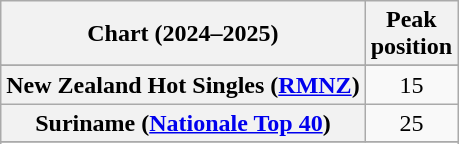<table class="wikitable sortable plainrowheaders" style="text-align:center">
<tr>
<th scope="col">Chart (2024–2025)</th>
<th scope="col">Peak<br>position</th>
</tr>
<tr>
</tr>
<tr>
</tr>
<tr>
</tr>
<tr>
<th scope="row">New Zealand Hot Singles (<a href='#'>RMNZ</a>)</th>
<td>15</td>
</tr>
<tr>
<th scope="row">Suriname (<a href='#'>Nationale Top 40</a>)</th>
<td>25</td>
</tr>
<tr>
</tr>
<tr>
</tr>
<tr>
</tr>
<tr>
</tr>
<tr>
</tr>
</table>
